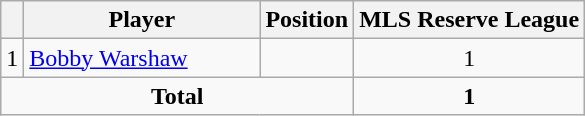<table class="wikitable">
<tr>
<th></th>
<th style="width:150px;">Player</th>
<th>Position</th>
<th>MLS Reserve League</th>
</tr>
<tr>
<td align=center>1</td>
<td> <a href='#'>Bobby Warshaw</a></td>
<td align=center></td>
<td align=center>1</td>
</tr>
<tr>
<td align=center colspan=3><strong>Total</strong></td>
<td align=center><strong>1</strong></td>
</tr>
</table>
